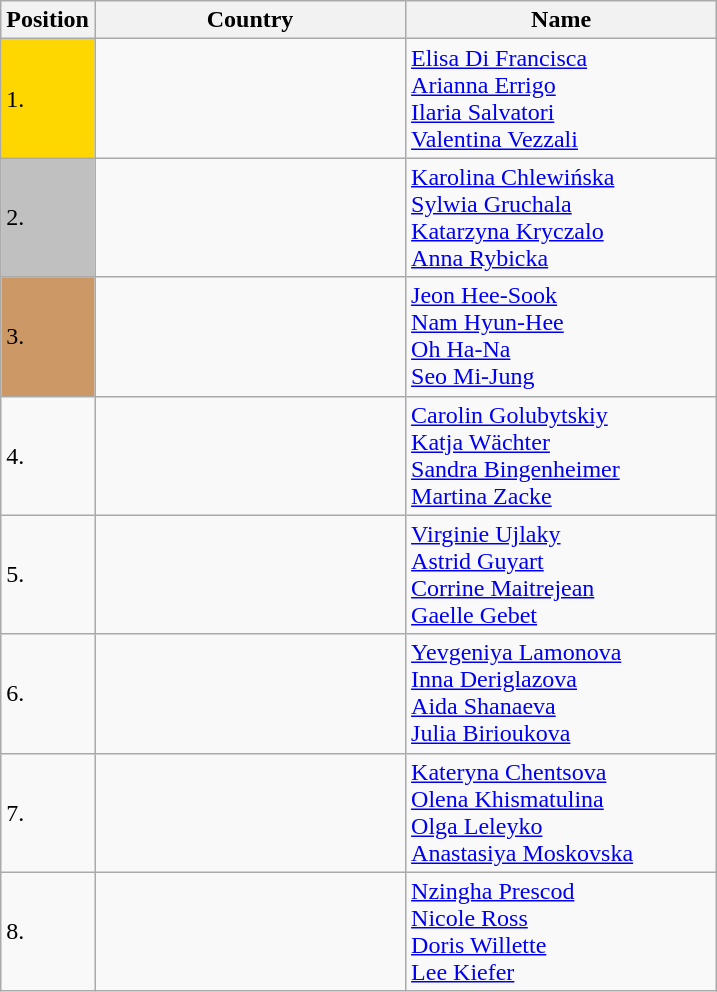<table class="wikitable">
<tr>
<th width="10">Position</th>
<th width="200">Country</th>
<th width="200">Name</th>
</tr>
<tr>
<td bgcolor="gold">1.</td>
<td></td>
<td><a href='#'>Elisa Di Francisca</a><br><a href='#'>Arianna Errigo</a><br><a href='#'>Ilaria Salvatori</a><br><a href='#'>Valentina Vezzali</a></td>
</tr>
<tr>
<td bgcolor="silver">2.</td>
<td></td>
<td><a href='#'>Karolina Chlewińska</a><br><a href='#'>Sylwia Gruchala</a><br><a href='#'>Katarzyna Kryczalo</a><br><a href='#'>Anna Rybicka</a></td>
</tr>
<tr>
<td bgcolor="#CC9966">3.</td>
<td></td>
<td><a href='#'>Jeon Hee-Sook</a><br><a href='#'>Nam Hyun-Hee</a><br><a href='#'>Oh Ha-Na</a><br><a href='#'>Seo Mi-Jung</a></td>
</tr>
<tr>
<td>4.</td>
<td></td>
<td><a href='#'>Carolin Golubytskiy</a><br><a href='#'>Katja Wächter</a><br><a href='#'>Sandra Bingenheimer</a><br><a href='#'>Martina Zacke</a></td>
</tr>
<tr>
<td>5.</td>
<td></td>
<td><a href='#'>Virginie Ujlaky</a><br><a href='#'>Astrid Guyart</a><br><a href='#'>Corrine Maitrejean</a><br><a href='#'>Gaelle Gebet</a></td>
</tr>
<tr>
<td>6.</td>
<td></td>
<td><a href='#'>Yevgeniya Lamonova</a><br><a href='#'>Inna Deriglazova</a><br><a href='#'>Aida Shanaeva</a><br><a href='#'>Julia Birioukova</a></td>
</tr>
<tr>
<td>7.</td>
<td></td>
<td><a href='#'>Kateryna Chentsova</a><br><a href='#'>Olena Khismatulina</a><br><a href='#'>Olga Leleyko</a><br><a href='#'>Anastasiya Moskovska</a></td>
</tr>
<tr>
<td>8.</td>
<td></td>
<td><a href='#'>Nzingha Prescod</a><br><a href='#'>Nicole Ross</a><br><a href='#'>Doris Willette</a><br><a href='#'>Lee Kiefer</a></td>
</tr>
</table>
